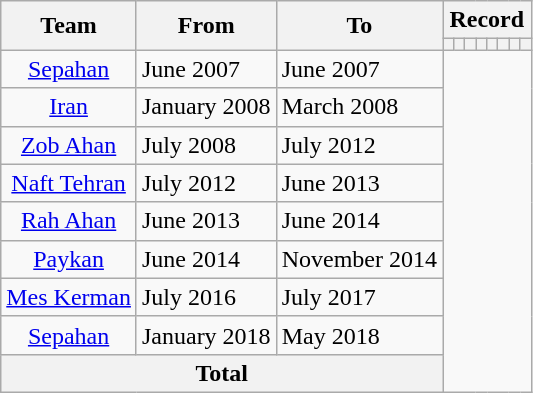<table class="wikitable" style="text-align: center">
<tr>
<th rowspan=2>Team</th>
<th rowspan=2>From</th>
<th rowspan=2>To</th>
<th colspan=8>Record</th>
</tr>
<tr>
<th></th>
<th></th>
<th></th>
<th></th>
<th></th>
<th></th>
<th></th>
<th></th>
</tr>
<tr>
<td><a href='#'>Sepahan</a> </td>
<td align="left">June 2007</td>
<td align="left">June 2007<br></td>
</tr>
<tr>
<td><a href='#'>Iran</a> </td>
<td align="left">January 2008</td>
<td align="left">March 2008<br></td>
</tr>
<tr>
<td><a href='#'>Zob Ahan</a></td>
<td align="left">July 2008</td>
<td align="left">July 2012<br></td>
</tr>
<tr>
<td><a href='#'>Naft Tehran</a></td>
<td align="left">July 2012</td>
<td align="left">June 2013<br></td>
</tr>
<tr>
<td><a href='#'>Rah Ahan</a></td>
<td align="left">June 2013</td>
<td align="left">June 2014<br></td>
</tr>
<tr>
<td><a href='#'>Paykan</a></td>
<td align="left">June 2014</td>
<td align="left">November 2014<br></td>
</tr>
<tr>
<td><a href='#'>Mes Kerman</a></td>
<td align="left">July 2016</td>
<td align="left">July 2017<br></td>
</tr>
<tr>
<td><a href='#'>Sepahan</a></td>
<td align="left">January 2018</td>
<td align="left">May 2018<br></td>
</tr>
<tr>
<th colspan=3>Total<br></th>
</tr>
</table>
